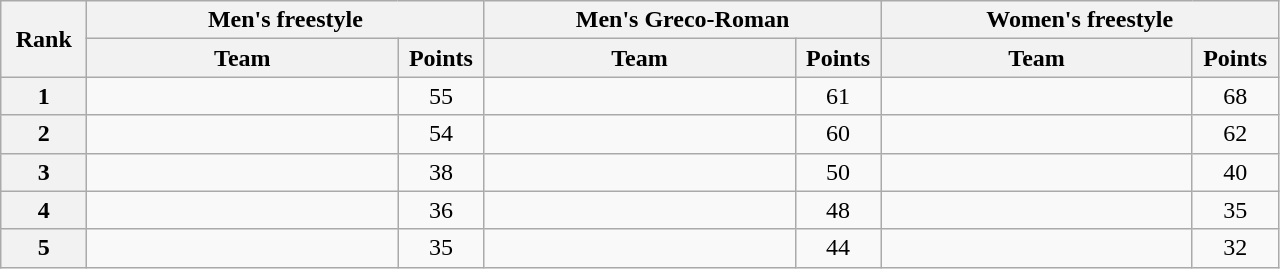<table class="wikitable" style="text-align:center;">
<tr>
<th width=50 rowspan="2">Rank</th>
<th colspan="2">Men's freestyle</th>
<th colspan="2">Men's Greco-Roman</th>
<th colspan="2">Women's freestyle</th>
</tr>
<tr>
<th width=200>Team</th>
<th width=50>Points</th>
<th width=200>Team</th>
<th width=50>Points</th>
<th width=200>Team</th>
<th width=50>Points</th>
</tr>
<tr>
<th>1</th>
<td align=left></td>
<td>55</td>
<td align=left></td>
<td>61</td>
<td align=left></td>
<td>68</td>
</tr>
<tr>
<th>2</th>
<td align=left></td>
<td>54</td>
<td align=left></td>
<td>60</td>
<td align=left></td>
<td>62</td>
</tr>
<tr>
<th>3</th>
<td align=left></td>
<td>38</td>
<td align=left></td>
<td>50</td>
<td align=left></td>
<td>40</td>
</tr>
<tr>
<th>4</th>
<td align=left></td>
<td>36</td>
<td align=left></td>
<td>48</td>
<td align=left></td>
<td>35</td>
</tr>
<tr>
<th>5</th>
<td align=left></td>
<td>35</td>
<td align=left></td>
<td>44</td>
<td align=left></td>
<td>32</td>
</tr>
</table>
